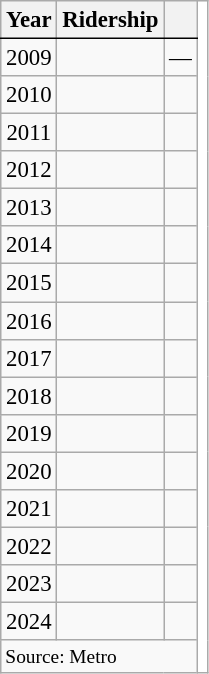<table class="wikitable" style="border-spacing: 1px; text-align:center; font-size:95%;">
<tr>
<th style="border-bottom:1px solid black">Year</th>
<th style="border-bottom:1px solid black">Ridership</th>
<th style="border-bottom:1px solid black"></th>
<th rowspan="18" style="background:#fff;"></th>
</tr>
<tr>
<td>2009</td>
<td></td>
<td>—</td>
</tr>
<tr>
<td>2010</td>
<td></td>
<td></td>
</tr>
<tr>
<td>2011</td>
<td></td>
<td></td>
</tr>
<tr>
<td>2012</td>
<td></td>
<td></td>
</tr>
<tr>
<td>2013</td>
<td></td>
<td></td>
</tr>
<tr>
<td>2014</td>
<td></td>
<td></td>
</tr>
<tr>
<td>2015</td>
<td></td>
<td></td>
</tr>
<tr>
<td>2016</td>
<td></td>
<td></td>
</tr>
<tr>
<td>2017</td>
<td></td>
<td></td>
</tr>
<tr>
<td>2018</td>
<td></td>
<td></td>
</tr>
<tr>
<td>2019</td>
<td></td>
<td></td>
</tr>
<tr>
<td>2020</td>
<td></td>
<td></td>
</tr>
<tr>
<td>2021</td>
<td></td>
<td></td>
</tr>
<tr>
<td>2022</td>
<td></td>
<td></td>
</tr>
<tr>
<td>2023</td>
<td></td>
<td></td>
</tr>
<tr>
<td>2024</td>
<td></td>
<td></td>
</tr>
<tr class="sortbottom">
<td colspan="3" style="border-top:1px solid black; font-size:85%; text-align:left">Source: Metro</td>
</tr>
</table>
